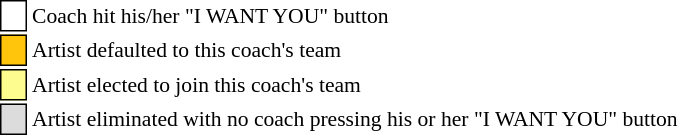<table class="toccolours" style="font-size: 90%; white-space: nowrap;">
<tr>
<td style="background:white; border:1px solid black;"> <strong></strong> </td>
<td>Coach hit his/her "I WANT YOU" button</td>
</tr>
<tr>
<td style="background:#ffc40c; border:1px solid black;">    </td>
<td>Artist defaulted to this coach's team</td>
</tr>
<tr>
<td style="background:#fdfc8f; border:1px solid black;">    </td>
<td style="padding-right: 8px">Artist elected to join this coach's team</td>
</tr>
<tr>
<td style="background:#dcdcdc; border:1px solid black;">    </td>
<td>Artist eliminated with no coach pressing his or her "I WANT YOU" button</td>
</tr>
</table>
